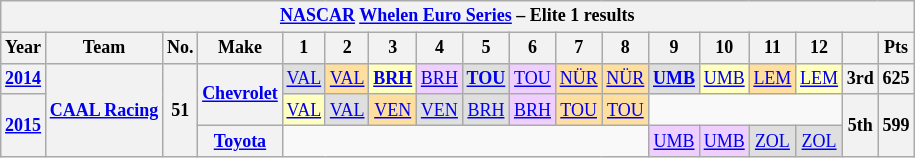<table class="wikitable" style="text-align:center; font-size:75%">
<tr>
<th colspan=21><a href='#'>NASCAR</a> <a href='#'>Whelen Euro Series</a> – Elite 1 results</th>
</tr>
<tr>
<th>Year</th>
<th>Team</th>
<th>No.</th>
<th>Make</th>
<th>1</th>
<th>2</th>
<th>3</th>
<th>4</th>
<th>5</th>
<th>6</th>
<th>7</th>
<th>8</th>
<th>9</th>
<th>10</th>
<th>11</th>
<th>12</th>
<th></th>
<th>Pts</th>
</tr>
<tr>
<th><a href='#'>2014</a></th>
<th rowspan=3><a href='#'>CAAL Racing</a></th>
<th rowspan=3>51</th>
<th rowspan=2><a href='#'>Chevrolet</a></th>
<td style="background-color:#DFDFDF"><a href='#'>VAL</a><br></td>
<td style="background-color:#FFDF9F"><a href='#'>VAL</a><br></td>
<td style="background-color:#FFFFBF"><strong><a href='#'>BRH</a></strong><br></td>
<td style="background-color:#EFCFFF"><a href='#'>BRH</a><br></td>
<td style="background-color:#DFDFDF"><strong><a href='#'>TOU</a></strong><br></td>
<td style="background-color:#EFCFFF"><a href='#'>TOU</a><br></td>
<td style="background-color:#FFDF9F"><a href='#'>NÜR</a><br></td>
<td style="background-color:#FFDF9F"><a href='#'>NÜR</a><br></td>
<td style="background-color:#DFDFDF"><strong><a href='#'>UMB</a></strong><br></td>
<td style="background-color:#FFFFBF"><a href='#'>UMB</a><br></td>
<td style="background-color:#FFDF9F"><a href='#'>LEM</a><br></td>
<td style="background-color:#FFFFBF"><a href='#'>LEM</a><br></td>
<th>3rd</th>
<th>625</th>
</tr>
<tr>
<th rowspan=2><a href='#'>2015</a></th>
<td style="background-color:#FFFFBF"><a href='#'>VAL</a><br></td>
<td style="background-color:#DFDFDF"><a href='#'>VAL</a><br></td>
<td style="background-color:#FFDF9F"><a href='#'>VEN</a><br></td>
<td style="background-color:#DFDFDF"><a href='#'>VEN</a><br></td>
<td style="background-color:#DFDFDF"><a href='#'>BRH</a><br></td>
<td style="background-color:#EFCFFF"><a href='#'>BRH</a><br></td>
<td style="background-color:#FFDF9F"><a href='#'>TOU</a><br></td>
<td style="background-color:#FFDF9F"><a href='#'>TOU</a><br></td>
<td colspan=4></td>
<th rowspan=2>5th</th>
<th rowspan=2>599</th>
</tr>
<tr>
<th><a href='#'>Toyota</a></th>
<td colspan=8></td>
<td style="background-color:#EFCFFF"><a href='#'>UMB</a><br></td>
<td style="background-color:#EFCFFF"><a href='#'>UMB</a><br></td>
<td style="background-color:#DFDFDF"><a href='#'>ZOL</a><br></td>
<td style="background-color:#DFDFDF"><a href='#'>ZOL</a><br></td>
</tr>
</table>
